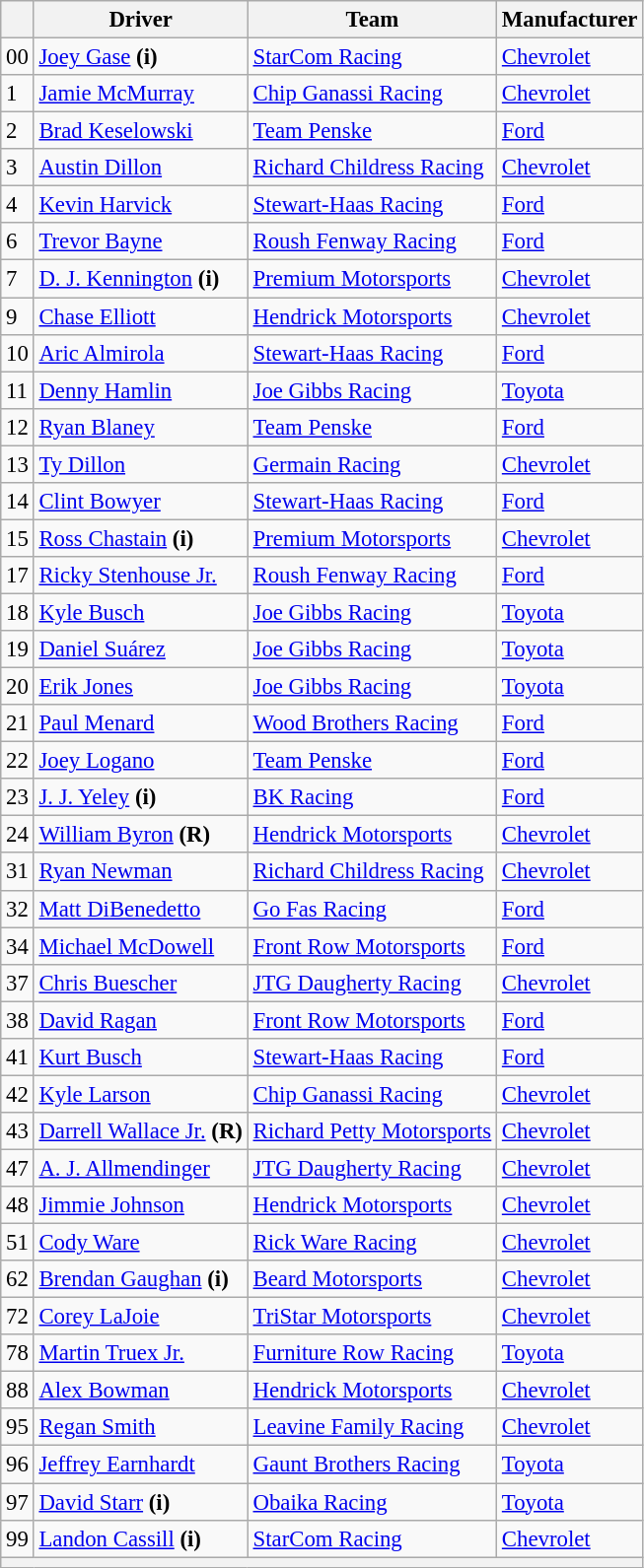<table class="wikitable" style="font-size:95%">
<tr>
<th></th>
<th>Driver</th>
<th>Team</th>
<th>Manufacturer</th>
</tr>
<tr>
<td>00</td>
<td><a href='#'>Joey Gase</a> <strong>(i)</strong></td>
<td><a href='#'>StarCom Racing</a></td>
<td><a href='#'>Chevrolet</a></td>
</tr>
<tr>
<td>1</td>
<td><a href='#'>Jamie McMurray</a></td>
<td><a href='#'>Chip Ganassi Racing</a></td>
<td><a href='#'>Chevrolet</a></td>
</tr>
<tr>
<td>2</td>
<td><a href='#'>Brad Keselowski</a></td>
<td><a href='#'>Team Penske</a></td>
<td><a href='#'>Ford</a></td>
</tr>
<tr>
<td>3</td>
<td><a href='#'>Austin Dillon</a></td>
<td><a href='#'>Richard Childress Racing</a></td>
<td><a href='#'>Chevrolet</a></td>
</tr>
<tr>
<td>4</td>
<td><a href='#'>Kevin Harvick</a></td>
<td><a href='#'>Stewart-Haas Racing</a></td>
<td><a href='#'>Ford</a></td>
</tr>
<tr>
<td>6</td>
<td><a href='#'>Trevor Bayne</a></td>
<td><a href='#'>Roush Fenway Racing</a></td>
<td><a href='#'>Ford</a></td>
</tr>
<tr>
<td>7</td>
<td><a href='#'>D. J. Kennington</a> <strong>(i)</strong></td>
<td><a href='#'>Premium Motorsports</a></td>
<td><a href='#'>Chevrolet</a></td>
</tr>
<tr>
<td>9</td>
<td><a href='#'>Chase Elliott</a></td>
<td><a href='#'>Hendrick Motorsports</a></td>
<td><a href='#'>Chevrolet</a></td>
</tr>
<tr>
<td>10</td>
<td><a href='#'>Aric Almirola</a></td>
<td><a href='#'>Stewart-Haas Racing</a></td>
<td><a href='#'>Ford</a></td>
</tr>
<tr>
<td>11</td>
<td><a href='#'>Denny Hamlin</a></td>
<td><a href='#'>Joe Gibbs Racing</a></td>
<td><a href='#'>Toyota</a></td>
</tr>
<tr>
<td>12</td>
<td><a href='#'>Ryan Blaney</a></td>
<td><a href='#'>Team Penske</a></td>
<td><a href='#'>Ford</a></td>
</tr>
<tr>
<td>13</td>
<td><a href='#'>Ty Dillon</a></td>
<td><a href='#'>Germain Racing</a></td>
<td><a href='#'>Chevrolet</a></td>
</tr>
<tr>
<td>14</td>
<td><a href='#'>Clint Bowyer</a></td>
<td><a href='#'>Stewart-Haas Racing</a></td>
<td><a href='#'>Ford</a></td>
</tr>
<tr>
<td>15</td>
<td><a href='#'>Ross Chastain</a> <strong>(i)</strong></td>
<td><a href='#'>Premium Motorsports</a></td>
<td><a href='#'>Chevrolet</a></td>
</tr>
<tr>
<td>17</td>
<td><a href='#'>Ricky Stenhouse Jr.</a></td>
<td><a href='#'>Roush Fenway Racing</a></td>
<td><a href='#'>Ford</a></td>
</tr>
<tr>
<td>18</td>
<td><a href='#'>Kyle Busch</a></td>
<td><a href='#'>Joe Gibbs Racing</a></td>
<td><a href='#'>Toyota</a></td>
</tr>
<tr>
<td>19</td>
<td><a href='#'>Daniel Suárez</a></td>
<td><a href='#'>Joe Gibbs Racing</a></td>
<td><a href='#'>Toyota</a></td>
</tr>
<tr>
<td>20</td>
<td><a href='#'>Erik Jones</a></td>
<td><a href='#'>Joe Gibbs Racing</a></td>
<td><a href='#'>Toyota</a></td>
</tr>
<tr>
<td>21</td>
<td><a href='#'>Paul Menard</a></td>
<td><a href='#'>Wood Brothers Racing</a></td>
<td><a href='#'>Ford</a></td>
</tr>
<tr>
<td>22</td>
<td><a href='#'>Joey Logano</a></td>
<td><a href='#'>Team Penske</a></td>
<td><a href='#'>Ford</a></td>
</tr>
<tr>
<td>23</td>
<td><a href='#'>J. J. Yeley</a> <strong>(i)</strong></td>
<td><a href='#'>BK Racing</a></td>
<td><a href='#'>Ford</a></td>
</tr>
<tr>
<td>24</td>
<td><a href='#'>William Byron</a> <strong>(R)</strong></td>
<td><a href='#'>Hendrick Motorsports</a></td>
<td><a href='#'>Chevrolet</a></td>
</tr>
<tr>
<td>31</td>
<td><a href='#'>Ryan Newman</a></td>
<td><a href='#'>Richard Childress Racing</a></td>
<td><a href='#'>Chevrolet</a></td>
</tr>
<tr>
<td>32</td>
<td><a href='#'>Matt DiBenedetto</a></td>
<td><a href='#'>Go Fas Racing</a></td>
<td><a href='#'>Ford</a></td>
</tr>
<tr>
<td>34</td>
<td><a href='#'>Michael McDowell</a></td>
<td><a href='#'>Front Row Motorsports</a></td>
<td><a href='#'>Ford</a></td>
</tr>
<tr>
<td>37</td>
<td><a href='#'>Chris Buescher</a></td>
<td><a href='#'>JTG Daugherty Racing</a></td>
<td><a href='#'>Chevrolet</a></td>
</tr>
<tr>
<td>38</td>
<td><a href='#'>David Ragan</a></td>
<td><a href='#'>Front Row Motorsports</a></td>
<td><a href='#'>Ford</a></td>
</tr>
<tr>
<td>41</td>
<td><a href='#'>Kurt Busch</a></td>
<td><a href='#'>Stewart-Haas Racing</a></td>
<td><a href='#'>Ford</a></td>
</tr>
<tr>
<td>42</td>
<td><a href='#'>Kyle Larson</a></td>
<td><a href='#'>Chip Ganassi Racing</a></td>
<td><a href='#'>Chevrolet</a></td>
</tr>
<tr>
<td>43</td>
<td><a href='#'>Darrell Wallace Jr.</a> <strong>(R)</strong></td>
<td><a href='#'>Richard Petty Motorsports</a></td>
<td><a href='#'>Chevrolet</a></td>
</tr>
<tr>
<td>47</td>
<td><a href='#'>A. J. Allmendinger</a></td>
<td><a href='#'>JTG Daugherty Racing</a></td>
<td><a href='#'>Chevrolet</a></td>
</tr>
<tr>
<td>48</td>
<td><a href='#'>Jimmie Johnson</a></td>
<td><a href='#'>Hendrick Motorsports</a></td>
<td><a href='#'>Chevrolet</a></td>
</tr>
<tr>
<td>51</td>
<td><a href='#'>Cody Ware</a></td>
<td><a href='#'>Rick Ware Racing</a></td>
<td><a href='#'>Chevrolet</a></td>
</tr>
<tr>
<td>62</td>
<td><a href='#'>Brendan Gaughan</a> <strong>(i)</strong></td>
<td><a href='#'>Beard Motorsports</a></td>
<td><a href='#'>Chevrolet</a></td>
</tr>
<tr>
<td>72</td>
<td><a href='#'>Corey LaJoie</a></td>
<td><a href='#'>TriStar Motorsports</a></td>
<td><a href='#'>Chevrolet</a></td>
</tr>
<tr>
<td>78</td>
<td><a href='#'>Martin Truex Jr.</a></td>
<td><a href='#'>Furniture Row Racing</a></td>
<td><a href='#'>Toyota</a></td>
</tr>
<tr>
<td>88</td>
<td><a href='#'>Alex Bowman</a></td>
<td><a href='#'>Hendrick Motorsports</a></td>
<td><a href='#'>Chevrolet</a></td>
</tr>
<tr>
<td>95</td>
<td><a href='#'>Regan Smith</a></td>
<td><a href='#'>Leavine Family Racing</a></td>
<td><a href='#'>Chevrolet</a></td>
</tr>
<tr>
<td>96</td>
<td><a href='#'>Jeffrey Earnhardt</a></td>
<td><a href='#'>Gaunt Brothers Racing</a></td>
<td><a href='#'>Toyota</a></td>
</tr>
<tr>
<td>97</td>
<td><a href='#'>David Starr</a> <strong>(i)</strong></td>
<td><a href='#'>Obaika Racing</a></td>
<td><a href='#'>Toyota</a></td>
</tr>
<tr>
<td>99</td>
<td><a href='#'>Landon Cassill</a> <strong>(i)</strong></td>
<td><a href='#'>StarCom Racing</a></td>
<td><a href='#'>Chevrolet</a></td>
</tr>
<tr>
<th colspan="4"></th>
</tr>
</table>
